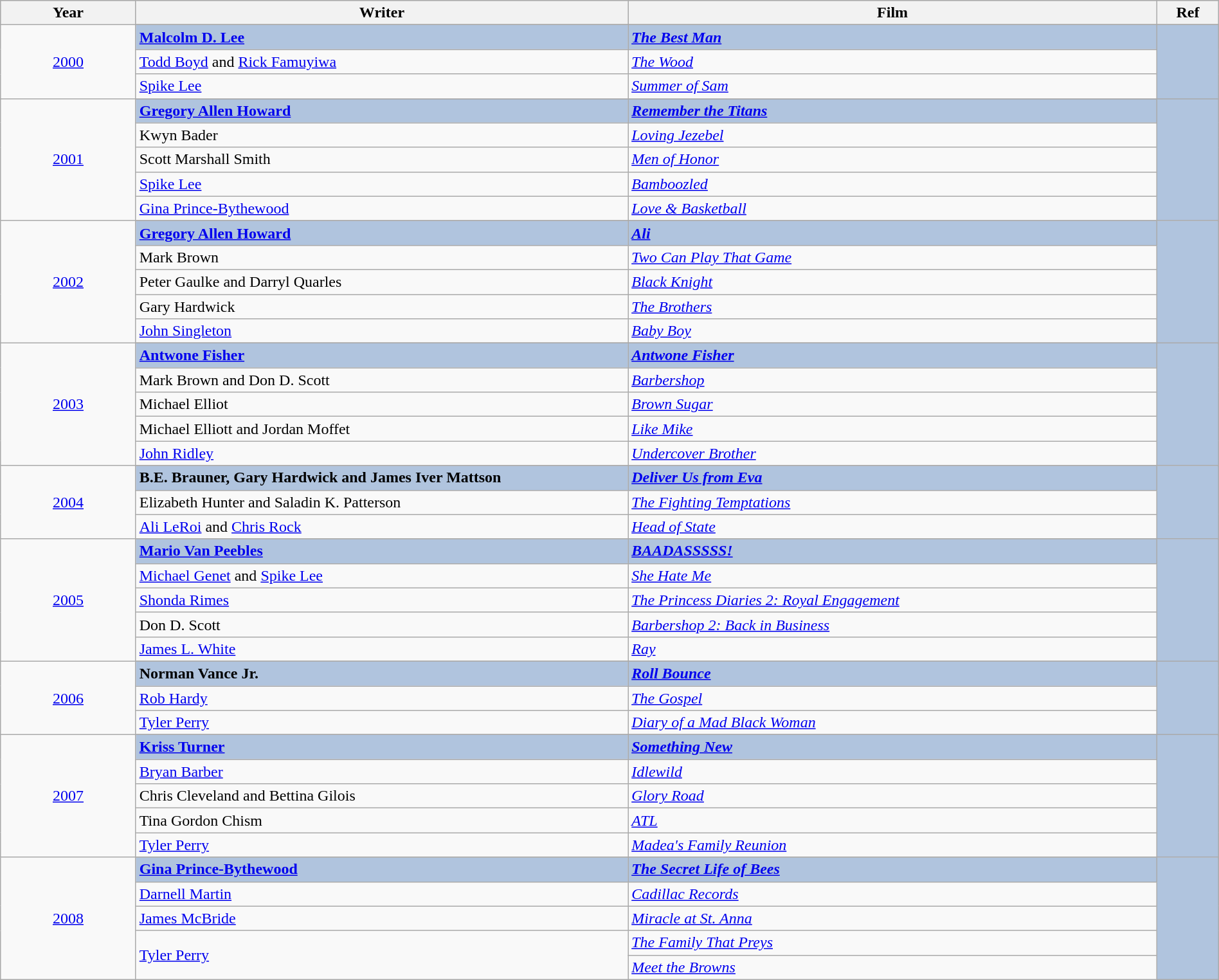<table class="wikitable" style="width:100%;">
<tr style="background:#bebebe;">
<th style="width:11%;">Year</th>
<th style="width:40%;">Writer</th>
<th style="width:43%;">Film</th>
<th style="width:5%;">Ref</th>
</tr>
<tr>
<td rowspan="4" align="center"><a href='#'>2000</a></td>
</tr>
<tr style="background:#B0C4DE">
<td><strong><a href='#'>Malcolm D. Lee</a></strong></td>
<td><strong><em><a href='#'>The Best Man</a></em></strong></td>
<td rowspan="4" align="center"></td>
</tr>
<tr>
<td><a href='#'>Todd Boyd</a> and <a href='#'>Rick Famuyiwa</a></td>
<td><em><a href='#'>The Wood</a></em></td>
</tr>
<tr>
<td><a href='#'>Spike Lee</a></td>
<td><em><a href='#'>Summer of Sam</a></em></td>
</tr>
<tr>
<td rowspan="6" align="center"><a href='#'>2001</a></td>
</tr>
<tr style="background:#B0C4DE">
<td><strong><a href='#'>Gregory Allen Howard</a></strong></td>
<td><strong><em><a href='#'>Remember the Titans</a></em></strong></td>
<td rowspan="6" align="center"></td>
</tr>
<tr>
<td>Kwyn Bader</td>
<td><em><a href='#'>Loving Jezebel</a></em></td>
</tr>
<tr>
<td>Scott Marshall Smith</td>
<td><em><a href='#'>Men of Honor</a></em></td>
</tr>
<tr>
<td><a href='#'>Spike Lee</a></td>
<td><em><a href='#'>Bamboozled</a></em></td>
</tr>
<tr>
<td><a href='#'>Gina Prince-Bythewood</a></td>
<td><em><a href='#'>Love & Basketball</a></em></td>
</tr>
<tr>
<td rowspan="6" align="center"><a href='#'>2002</a></td>
</tr>
<tr style="background:#B0C4DE">
<td><strong><a href='#'>Gregory Allen Howard</a></strong></td>
<td><strong><em><a href='#'>Ali</a></em></strong></td>
<td rowspan="6" align="center"></td>
</tr>
<tr>
<td>Mark Brown</td>
<td><em><a href='#'>Two Can Play That Game</a></em></td>
</tr>
<tr>
<td>Peter Gaulke and Darryl Quarles</td>
<td><em><a href='#'>Black Knight</a></em></td>
</tr>
<tr>
<td>Gary Hardwick</td>
<td><em><a href='#'>The Brothers</a></em></td>
</tr>
<tr>
<td><a href='#'>John Singleton</a></td>
<td><em><a href='#'>Baby Boy</a></em></td>
</tr>
<tr>
<td rowspan="6" align="center"><a href='#'>2003</a></td>
</tr>
<tr style="background:#B0C4DE">
<td><strong><a href='#'>Antwone Fisher</a></strong></td>
<td><strong><em><a href='#'>Antwone Fisher</a></em></strong></td>
<td rowspan="6" align="center"></td>
</tr>
<tr>
<td>Mark Brown and Don D. Scott</td>
<td><em><a href='#'>Barbershop</a></em></td>
</tr>
<tr>
<td>Michael Elliot</td>
<td><em><a href='#'>Brown Sugar</a></em></td>
</tr>
<tr>
<td>Michael Elliott and Jordan Moffet</td>
<td><em><a href='#'>Like Mike</a></em></td>
</tr>
<tr>
<td><a href='#'>John Ridley</a></td>
<td><em><a href='#'>Undercover Brother</a></em></td>
</tr>
<tr>
<td rowspan="4" align="center"><a href='#'>2004</a></td>
</tr>
<tr style="background:#B0C4DE">
<td><strong>B.E. Brauner, Gary Hardwick and James Iver Mattson</strong></td>
<td><strong><em><a href='#'>Deliver Us from Eva</a></em></strong></td>
<td rowspan="4" align="center"></td>
</tr>
<tr>
<td>Elizabeth Hunter and Saladin K. Patterson</td>
<td><em><a href='#'>The Fighting Temptations</a></em></td>
</tr>
<tr>
<td><a href='#'>Ali LeRoi</a> and <a href='#'>Chris Rock</a></td>
<td><em><a href='#'>Head of State</a></em></td>
</tr>
<tr>
<td rowspan="6" align="center"><a href='#'>2005</a></td>
</tr>
<tr style="background:#B0C4DE">
<td><strong><a href='#'>Mario Van Peebles</a></strong></td>
<td><strong><em><a href='#'>BAADASSSSS!</a></em></strong></td>
<td rowspan="6" align="center"></td>
</tr>
<tr>
<td><a href='#'>Michael Genet</a> and <a href='#'>Spike Lee</a></td>
<td><em><a href='#'>She Hate Me</a></em></td>
</tr>
<tr>
<td><a href='#'>Shonda Rimes</a></td>
<td><em><a href='#'>The Princess Diaries 2: Royal Engagement</a></em></td>
</tr>
<tr>
<td>Don D. Scott</td>
<td><em><a href='#'>Barbershop 2: Back in Business</a></em></td>
</tr>
<tr>
<td><a href='#'>James L. White</a></td>
<td><em><a href='#'>Ray</a></em></td>
</tr>
<tr>
<td rowspan="4" align="center"><a href='#'>2006</a></td>
</tr>
<tr style="background:#B0C4DE">
<td><strong>Norman Vance Jr.</strong></td>
<td><strong><em><a href='#'>Roll Bounce</a></em></strong></td>
<td rowspan="4" align="center"></td>
</tr>
<tr>
<td><a href='#'>Rob Hardy</a></td>
<td><em><a href='#'>The Gospel</a></em></td>
</tr>
<tr>
<td><a href='#'>Tyler Perry</a></td>
<td><em><a href='#'>Diary of a Mad Black Woman</a></em></td>
</tr>
<tr>
<td rowspan="6" align="center"><a href='#'>2007</a></td>
</tr>
<tr style="background:#B0C4DE">
<td><strong><a href='#'>Kriss Turner</a></strong></td>
<td><strong><em><a href='#'>Something New</a></em></strong></td>
<td rowspan="6" align="center"></td>
</tr>
<tr>
<td><a href='#'>Bryan Barber</a></td>
<td><em><a href='#'>Idlewild</a></em></td>
</tr>
<tr>
<td>Chris Cleveland and Bettina Gilois</td>
<td><em><a href='#'>Glory Road</a></em></td>
</tr>
<tr>
<td>Tina Gordon Chism</td>
<td><em><a href='#'>ATL</a></em></td>
</tr>
<tr>
<td><a href='#'>Tyler Perry</a></td>
<td><em><a href='#'>Madea's Family Reunion</a></em></td>
</tr>
<tr>
<td rowspan="6" align="center"><a href='#'>2008</a></td>
</tr>
<tr style="background:#B0C4DE">
<td><strong><a href='#'>Gina Prince-Bythewood</a></strong></td>
<td><strong><em><a href='#'>The Secret Life of Bees</a></em></strong></td>
<td rowspan="6" align="center"></td>
</tr>
<tr>
<td><a href='#'>Darnell Martin</a></td>
<td><em><a href='#'>Cadillac Records</a></em></td>
</tr>
<tr>
<td><a href='#'>James McBride</a></td>
<td><em><a href='#'>Miracle at St. Anna</a></em></td>
</tr>
<tr>
<td rowspan="2"><a href='#'>Tyler Perry</a></td>
<td><em><a href='#'>The Family That Preys</a></em></td>
</tr>
<tr>
<td><em><a href='#'>Meet the Browns</a></em></td>
</tr>
</table>
